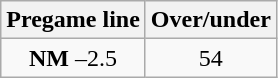<table class="wikitable">
<tr align="center">
<th style=>Pregame line</th>
<th style=>Over/under</th>
</tr>
<tr align="center">
<td><strong>NM</strong> –2.5</td>
<td>54</td>
</tr>
</table>
